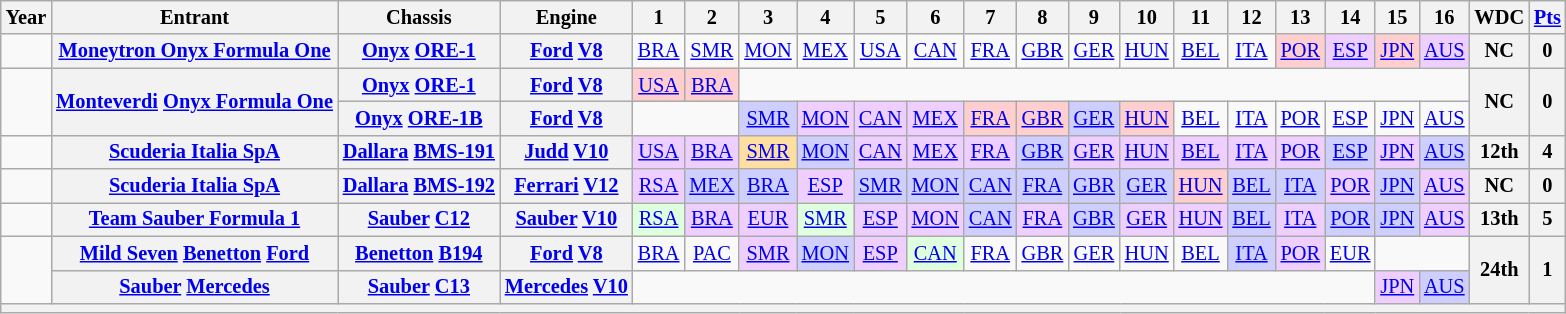<table class="wikitable" style="text-align:center; font-size:85%">
<tr>
<th>Year</th>
<th>Entrant</th>
<th>Chassis</th>
<th>Engine</th>
<th>1</th>
<th>2</th>
<th>3</th>
<th>4</th>
<th>5</th>
<th>6</th>
<th>7</th>
<th>8</th>
<th>9</th>
<th>10</th>
<th>11</th>
<th>12</th>
<th>13</th>
<th>14</th>
<th>15</th>
<th>16</th>
<th>WDC</th>
<th><a href='#'>Pts</a></th>
</tr>
<tr>
<td></td>
<th nowrap><a href='#'>Moneytron Onyx Formula One</a></th>
<th nowrap><a href='#'>Onyx</a> <a href='#'>ORE-1</a></th>
<th nowrap><a href='#'>Ford</a> <a href='#'>V8</a></th>
<td><a href='#'>BRA</a></td>
<td><a href='#'>SMR</a></td>
<td><a href='#'>MON</a></td>
<td><a href='#'>MEX</a></td>
<td><a href='#'>USA</a></td>
<td><a href='#'>CAN</a></td>
<td><a href='#'>FRA</a></td>
<td><a href='#'>GBR</a></td>
<td><a href='#'>GER</a></td>
<td><a href='#'>HUN</a></td>
<td><a href='#'>BEL</a></td>
<td><a href='#'>ITA</a></td>
<td style="background:#FFCFCF;"><a href='#'>POR</a><br></td>
<td style="background:#EFCFFF;"><a href='#'>ESP</a><br></td>
<td style="background:#FFCFCF;"><a href='#'>JPN</a><br></td>
<td style="background:#EFCFFF;"><a href='#'>AUS</a><br></td>
<th>NC</th>
<th>0</th>
</tr>
<tr>
<td rowspan="2"></td>
<th rowspan="2" nowrap><a href='#'>Monteverdi</a> <a href='#'>Onyx Formula One</a></th>
<th nowrap><a href='#'>Onyx</a> <a href='#'>ORE-1</a></th>
<th nowrap><a href='#'>Ford</a> <a href='#'>V8</a></th>
<td style="background:#FFCFCF;"><a href='#'>USA</a><br></td>
<td style="background:#FFCFCF;"><a href='#'>BRA</a><br></td>
<td colspan=14></td>
<th rowspan="2">NC</th>
<th rowspan="2">0</th>
</tr>
<tr>
<th nowrap><a href='#'>Onyx</a> <a href='#'>ORE-1B</a></th>
<th nowrap><a href='#'>Ford</a> <a href='#'>V8</a></th>
<td colspan=2></td>
<td style="background:#CFCFFF;"><a href='#'>SMR</a><br></td>
<td style="background:#EFCFFF;"><a href='#'>MON</a><br></td>
<td style="background:#EFCFFF;"><a href='#'>CAN</a><br></td>
<td style="background:#EFCFFF;"><a href='#'>MEX</a><br></td>
<td style="background:#FFCFCF;"><a href='#'>FRA</a><br></td>
<td style="background:#FFCFCF;"><a href='#'>GBR</a><br></td>
<td style="background:#CFCFFF;"><a href='#'>GER</a><br></td>
<td style="background:#FFCFCF;"><a href='#'>HUN</a><br></td>
<td><a href='#'>BEL</a></td>
<td><a href='#'>ITA</a></td>
<td><a href='#'>POR</a></td>
<td><a href='#'>ESP</a></td>
<td><a href='#'>JPN</a></td>
<td><a href='#'>AUS</a></td>
</tr>
<tr>
<td></td>
<th nowrap><a href='#'>Scuderia Italia SpA</a></th>
<th nowrap><a href='#'>Dallara</a> <a href='#'>BMS-191</a></th>
<th nowrap><a href='#'>Judd</a> <a href='#'>V10</a></th>
<td style="background:#EFCFFF;"><a href='#'>USA</a><br></td>
<td style="background:#EFCFFF;"><a href='#'>BRA</a><br></td>
<td style="background:#FFDF9F;"><a href='#'>SMR</a><br></td>
<td style="background:#CFCFFF;"><a href='#'>MON</a><br></td>
<td style="background:#EFCFFF;"><a href='#'>CAN</a><br></td>
<td style="background:#EFCFFF;"><a href='#'>MEX</a><br></td>
<td style="background:#EFCFFF;"><a href='#'>FRA</a><br></td>
<td style="background:#CFCFFF;"><a href='#'>GBR</a><br></td>
<td style="background:#EFCFFF;"><a href='#'>GER</a><br></td>
<td style="background:#EFCFFF;"><a href='#'>HUN</a><br></td>
<td style="background:#EFCFFF;"><a href='#'>BEL</a><br></td>
<td style="background:#EFCFFF;"><a href='#'>ITA</a><br></td>
<td style="background:#EFCFFF;"><a href='#'>POR</a><br></td>
<td style="background:#CFCFFF;"><a href='#'>ESP</a><br></td>
<td style="background:#EFCFFF;"><a href='#'>JPN</a><br></td>
<td style="background:#CFCFFF;"><a href='#'>AUS</a><br></td>
<th>12th</th>
<th>4</th>
</tr>
<tr>
<td></td>
<th nowrap><a href='#'>Scuderia Italia SpA</a></th>
<th nowrap><a href='#'>Dallara</a> <a href='#'>BMS-192</a></th>
<th nowrap><a href='#'>Ferrari</a> <a href='#'>V12</a></th>
<td style="background:#EFCFFF;"><a href='#'>RSA</a><br></td>
<td style="background:#CFCFFF;"><a href='#'>MEX</a><br></td>
<td style="background:#CFCFFF;"><a href='#'>BRA</a><br></td>
<td style="background:#EFCFFF;"><a href='#'>ESP</a><br></td>
<td style="background:#CFCFFF;"><a href='#'>SMR</a><br></td>
<td style="background:#CFCFFF;"><a href='#'>MON</a><br></td>
<td style="background:#CFCFFF;"><a href='#'>CAN</a><br></td>
<td style="background:#CFCFFF;"><a href='#'>FRA</a><br></td>
<td style="background:#CFCFFF;"><a href='#'>GBR</a><br></td>
<td style="background:#CFCFFF;"><a href='#'>GER</a><br></td>
<td style="background:#FFCFCF;"><a href='#'>HUN</a><br></td>
<td style="background:#CFCFFF;"><a href='#'>BEL</a><br></td>
<td style="background:#CFCFFF;"><a href='#'>ITA</a><br></td>
<td style="background:#EFCFFF;"><a href='#'>POR</a><br></td>
<td style="background:#CFCFFF;"><a href='#'>JPN</a><br></td>
<td style="background:#EFCFFF;"><a href='#'>AUS</a><br></td>
<th>NC</th>
<th>0</th>
</tr>
<tr>
<td></td>
<th nowrap><a href='#'>Team Sauber Formula 1</a></th>
<th nowrap><a href='#'>Sauber</a> <a href='#'>C12</a></th>
<th nowrap><a href='#'>Sauber</a> <a href='#'>V10</a></th>
<td style="background:#DFFFDF;"><a href='#'>RSA</a><br></td>
<td style="background:#EFCFFF;"><a href='#'>BRA</a><br></td>
<td style="background:#EFCFFF;"><a href='#'>EUR</a><br></td>
<td style="background:#DFFFDF;"><a href='#'>SMR</a><br></td>
<td style="background:#EFCFFF;"><a href='#'>ESP</a><br></td>
<td style="background:#EFCFFF;"><a href='#'>MON</a><br></td>
<td style="background:#CFCFFF;"><a href='#'>CAN</a><br></td>
<td style="background:#EFCFFF;"><a href='#'>FRA</a><br></td>
<td style="background:#CFCFFF;"><a href='#'>GBR</a><br></td>
<td style="background:#EFCFFF;"><a href='#'>GER</a><br></td>
<td style="background:#EFCFFF;"><a href='#'>HUN</a><br></td>
<td style="background:#CFCFFF;"><a href='#'>BEL</a><br></td>
<td style="background:#EFCFFF;"><a href='#'>ITA</a><br></td>
<td style="background:#CFCFFF;"><a href='#'>POR</a><br></td>
<td style="background:#CFCFFF;"><a href='#'>JPN</a><br></td>
<td style="background:#EFCFFF;"><a href='#'>AUS</a><br></td>
<th>13th</th>
<th>5</th>
</tr>
<tr>
<td rowspan="2"></td>
<th nowrap><a href='#'>Mild Seven</a> <a href='#'>Benetton</a> <a href='#'>Ford</a></th>
<th nowrap><a href='#'>Benetton</a> <a href='#'>B194</a></th>
<th nowrap><a href='#'>Ford</a> <a href='#'>V8</a></th>
<td><a href='#'>BRA</a></td>
<td><a href='#'>PAC</a></td>
<td style="background:#EFCFFF;"><a href='#'>SMR</a><br></td>
<td style="background:#CFCFFF;"><a href='#'>MON</a><br></td>
<td style="background:#EFCFFF;"><a href='#'>ESP</a><br></td>
<td style="background:#DFFFDF;"><a href='#'>CAN</a><br></td>
<td><a href='#'>FRA</a></td>
<td><a href='#'>GBR</a></td>
<td><a href='#'>GER</a></td>
<td><a href='#'>HUN</a></td>
<td><a href='#'>BEL</a></td>
<td style="background:#CFCFFF;"><a href='#'>ITA</a><br></td>
<td style="background:#EFCFFF;"><a href='#'>POR</a><br></td>
<td><a href='#'>EUR</a></td>
<td colspan=2></td>
<th rowspan="2">24th</th>
<th rowspan="2">1</th>
</tr>
<tr>
<th nowrap><a href='#'>Sauber</a> <a href='#'>Mercedes</a></th>
<th nowrap><a href='#'>Sauber</a> <a href='#'>C13</a></th>
<th nowrap><a href='#'>Mercedes</a> <a href='#'>V10</a></th>
<td colspan=14></td>
<td style="background:#EFCFFF;"><a href='#'>JPN</a><br></td>
<td style="background:#CFCFFF;"><a href='#'>AUS</a><br></td>
</tr>
<tr>
<th colspan="22"></th>
</tr>
</table>
